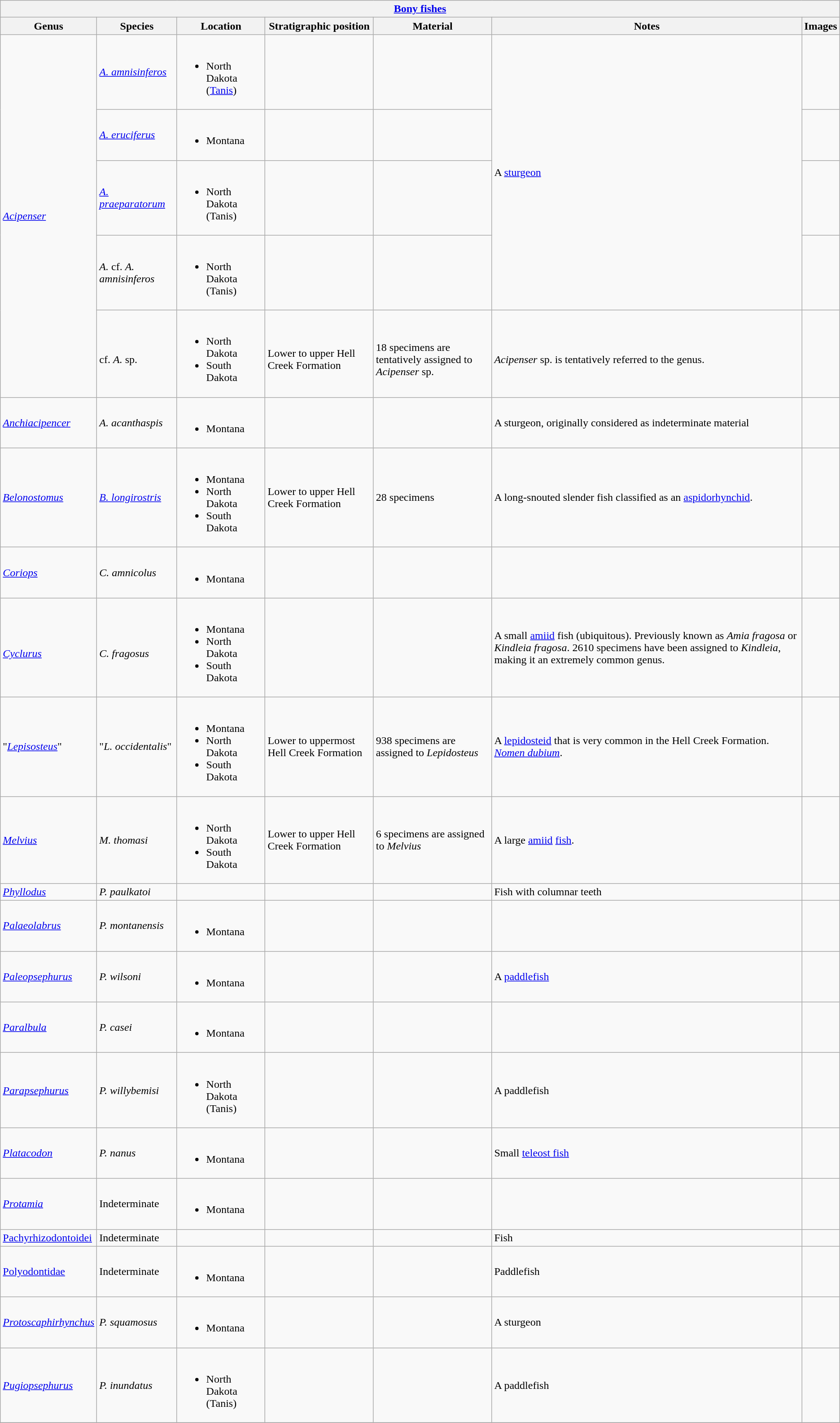<table class="wikitable sortable mw-collapsible">
<tr>
<th colspan="7" style="text-align:center;"><strong><a href='#'>Bony fishes</a></strong></th>
</tr>
<tr>
<th>Genus</th>
<th>Species</th>
<th>Location</th>
<th>Stratigraphic position</th>
<th>Material</th>
<th>Notes</th>
<th>Images</th>
</tr>
<tr>
<td rowspan=5><em><a href='#'>Acipenser</a></em></td>
<td><em><a href='#'>A. amnisinferos</a></em></td>
<td><br><ul><li>North Dakota (<a href='#'>Tanis</a>)</li></ul></td>
<td></td>
<td></td>
<td rowspan=4>A <a href='#'>sturgeon</a></td>
<td></td>
</tr>
<tr>
<td><em><a href='#'>A. eruciferus</a></em></td>
<td><br><ul><li>Montana</li></ul></td>
<td></td>
<td></td>
<td></td>
</tr>
<tr>
<td><em><a href='#'>A. praeparatorum</a></em></td>
<td><br><ul><li>North Dakota (Tanis)</li></ul></td>
<td></td>
<td></td>
<td></td>
</tr>
<tr>
<td><em>A.</em> cf. <em>A. amnisinferos</em></td>
<td><br><ul><li>North Dakota (Tanis)</li></ul></td>
<td></td>
<td></td>
<td></td>
</tr>
<tr>
<td><br>cf. <em>A.</em> sp.</td>
<td><br><ul><li>North Dakota</li><li>South Dakota</li></ul></td>
<td><br>Lower to upper Hell Creek Formation</td>
<td><br>18 specimens are tentatively assigned to <em>Acipenser</em> sp.</td>
<td><br><em>Acipenser</em> sp. is tentatively referred to the genus.</td>
<td></td>
</tr>
<tr>
<td><em><a href='#'>Anchiacipencer</a></em></td>
<td><em>A. acanthaspis</em></td>
<td><br><ul><li>Montana</li></ul></td>
<td></td>
<td></td>
<td>A sturgeon, originally considered as indeterminate material</td>
<td></td>
</tr>
<tr>
<td><em><a href='#'>Belonostomus</a></em></td>
<td><em><a href='#'>B. longirostris</a></em></td>
<td><br><ul><li>Montana</li><li>North Dakota</li><li>South Dakota</li></ul></td>
<td>Lower to upper Hell Creek Formation</td>
<td>28 specimens</td>
<td>A long-snouted slender fish classified as an <a href='#'>aspidorhynchid</a>.</td>
<td></td>
</tr>
<tr>
<td><em><a href='#'>Coriops</a></em></td>
<td><em>C. amnicolus</em></td>
<td><br><ul><li>Montana</li></ul></td>
<td></td>
<td></td>
<td></td>
<td></td>
</tr>
<tr>
<td><br><em><a href='#'>Cyclurus</a></em></td>
<td><br><em>C. fragosus</em></td>
<td><br><ul><li>Montana</li><li>North Dakota</li><li>South Dakota</li></ul></td>
<td></td>
<td></td>
<td>A small <a href='#'>amiid</a> fish (ubiquitous). Previously known as <em>Amia fragosa</em> or <em>Kindleia fragosa</em>. 2610 specimens have been assigned to <em>Kindleia</em>, making it an extremely common genus.</td>
<td></td>
</tr>
<tr>
<td>"<em><a href='#'>Lepisosteus</a></em>"</td>
<td>"<em>L. occidentalis</em>"</td>
<td><br><ul><li>Montana</li><li>North Dakota</li><li>South Dakota</li></ul></td>
<td>Lower to uppermost Hell Creek Formation</td>
<td>938 specimens are assigned to <em>Lepidosteus</em></td>
<td>A <a href='#'>lepidosteid</a> that is very common in the Hell Creek Formation. <em><a href='#'>Nomen dubium</a></em>.</td>
<td></td>
</tr>
<tr>
<td><em><a href='#'>Melvius</a></em></td>
<td><em>M. thomasi</em></td>
<td><br><ul><li>North Dakota</li><li>South Dakota</li></ul></td>
<td>Lower to upper Hell Creek Formation</td>
<td>6 specimens are assigned to <em>Melvius</em></td>
<td>A large <a href='#'>amiid</a> <a href='#'>fish</a>.</td>
<td></td>
</tr>
<tr>
<td><em><a href='#'>Phyllodus</a></em></td>
<td><em>P. paulkatoi</em></td>
<td></td>
<td></td>
<td></td>
<td>Fish with columnar teeth</td>
<td></td>
</tr>
<tr>
<td><em><a href='#'>Palaeolabrus</a></em></td>
<td><em>P. montanensis</em></td>
<td><br><ul><li>Montana</li></ul></td>
<td></td>
<td></td>
<td></td>
<td></td>
</tr>
<tr>
<td><em><a href='#'>Paleopsephurus</a></em></td>
<td><em>P. wilsoni</em></td>
<td><br><ul><li>Montana</li></ul></td>
<td></td>
<td></td>
<td>A <a href='#'>paddlefish</a></td>
<td></td>
</tr>
<tr>
<td><em><a href='#'>Paralbula</a></em></td>
<td><em>P. casei</em></td>
<td><br><ul><li>Montana</li></ul></td>
<td></td>
<td></td>
<td></td>
<td></td>
</tr>
<tr>
<td><em><a href='#'>Parapsephurus</a></em></td>
<td><em>P. willybemisi</em></td>
<td><br><ul><li>North Dakota (Tanis)</li></ul></td>
<td></td>
<td></td>
<td>A paddlefish</td>
<td></td>
</tr>
<tr>
<td><em><a href='#'>Platacodon</a></em></td>
<td><em>P. nanus</em></td>
<td><br><ul><li>Montana</li></ul></td>
<td></td>
<td></td>
<td>Small <a href='#'>teleost fish</a></td>
<td></td>
</tr>
<tr>
<td><em><a href='#'>Protamia</a></em></td>
<td>Indeterminate</td>
<td><br><ul><li>Montana</li></ul></td>
<td></td>
<td></td>
<td></td>
<td></td>
</tr>
<tr>
<td><a href='#'>Pachyrhizodontoidei</a></td>
<td>Indeterminate</td>
<td></td>
<td></td>
<td></td>
<td>Fish</td>
<td></td>
</tr>
<tr>
<td><a href='#'>Polyodontidae</a></td>
<td>Indeterminate</td>
<td><br><ul><li>Montana</li></ul></td>
<td></td>
<td></td>
<td>Paddlefish</td>
<td></td>
</tr>
<tr>
<td><em><a href='#'>Protoscaphirhynchus</a></em></td>
<td><em>P. squamosus</em></td>
<td><br><ul><li>Montana</li></ul></td>
<td></td>
<td></td>
<td>A sturgeon</td>
<td></td>
</tr>
<tr>
<td><em><a href='#'>Pugiopsephurus</a></em></td>
<td><em>P. inundatus</em></td>
<td><br><ul><li>North Dakota (Tanis)</li></ul></td>
<td></td>
<td></td>
<td>A paddlefish</td>
<td></td>
</tr>
<tr>
</tr>
</table>
